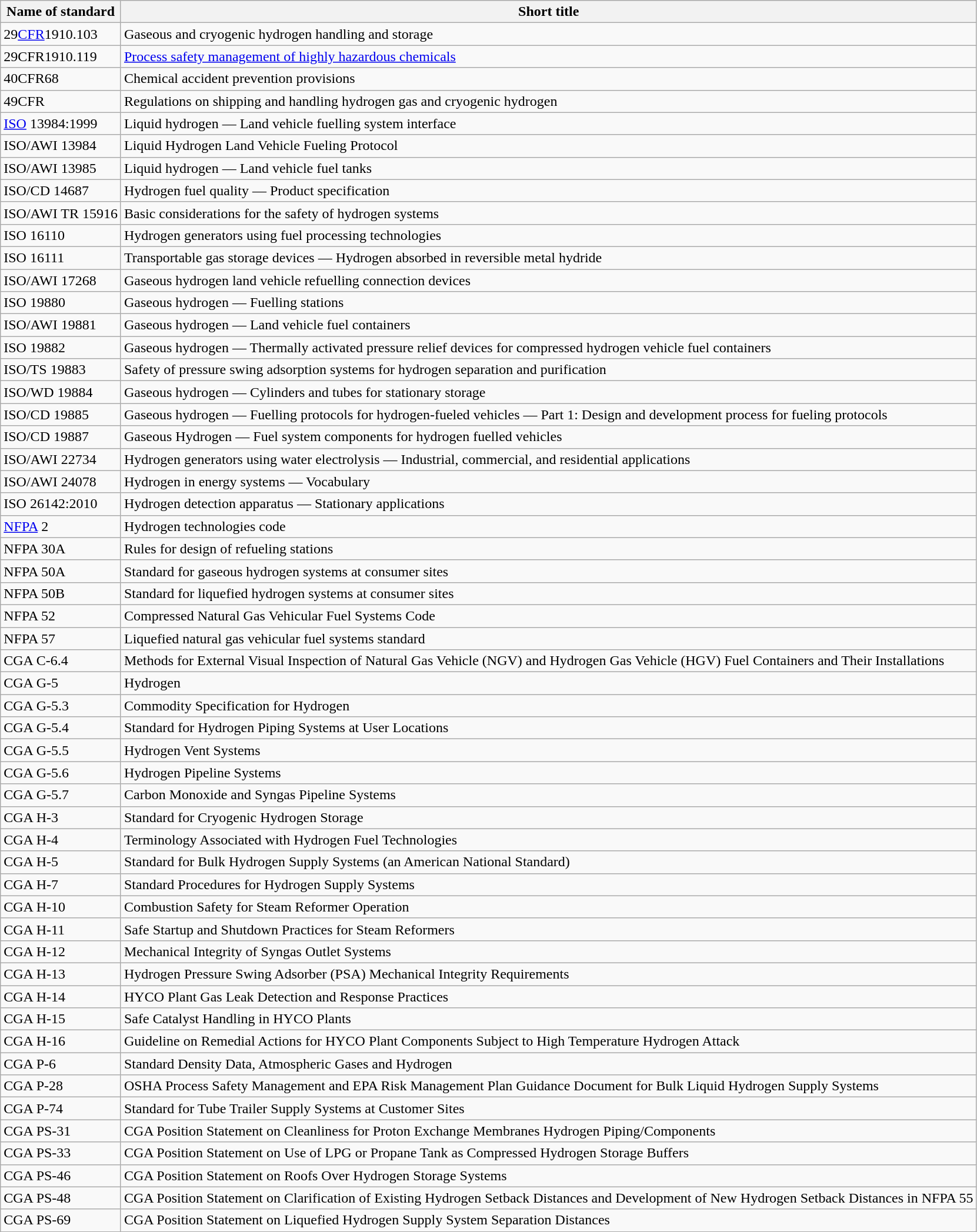<table class=wikitable>
<tr>
<th>Name of standard</th>
<th>Short title</th>
</tr>
<tr>
<td>29<a href='#'>CFR</a>1910.103</td>
<td>Gaseous and cryogenic hydrogen handling and storage</td>
</tr>
<tr>
<td>29CFR1910.119</td>
<td><a href='#'>Process safety management of highly hazardous chemicals</a></td>
</tr>
<tr>
<td>40CFR68</td>
<td>Chemical accident prevention provisions</td>
</tr>
<tr>
<td>49CFR</td>
<td>Regulations on shipping and handling hydrogen gas and cryogenic hydrogen</td>
</tr>
<tr>
<td><a href='#'>ISO</a> 13984:1999</td>
<td>Liquid hydrogen — Land vehicle fuelling system interface</td>
</tr>
<tr>
<td>ISO/AWI 13984</td>
<td>Liquid Hydrogen Land Vehicle Fueling Protocol</td>
</tr>
<tr>
<td>ISO/AWI 13985</td>
<td>Liquid hydrogen — Land vehicle fuel tanks</td>
</tr>
<tr>
<td>ISO/CD 14687</td>
<td>Hydrogen fuel quality — Product specification</td>
</tr>
<tr>
<td>ISO/AWI TR 15916</td>
<td>Basic considerations for the safety of hydrogen systems</td>
</tr>
<tr>
<td>ISO 16110</td>
<td>Hydrogen generators using fuel processing technologies</td>
</tr>
<tr>
<td>ISO 16111</td>
<td>Transportable gas storage devices — Hydrogen absorbed in reversible metal hydride</td>
</tr>
<tr>
<td>ISO/AWI 17268</td>
<td>Gaseous hydrogen land vehicle refuelling connection devices</td>
</tr>
<tr>
<td>ISO 19880</td>
<td>Gaseous hydrogen — Fuelling stations</td>
</tr>
<tr>
<td>ISO/AWI 19881</td>
<td>Gaseous hydrogen — Land vehicle fuel containers</td>
</tr>
<tr>
<td>ISO 19882</td>
<td>Gaseous hydrogen — Thermally activated pressure relief devices for compressed hydrogen vehicle fuel containers</td>
</tr>
<tr>
<td>ISO/TS 19883</td>
<td>Safety of pressure swing adsorption systems for hydrogen separation and purification</td>
</tr>
<tr>
<td>ISO/WD 19884</td>
<td>Gaseous hydrogen — Cylinders and tubes for stationary storage</td>
</tr>
<tr>
<td>ISO/CD 19885</td>
<td>Gaseous hydrogen — Fuelling protocols for hydrogen-fueled vehicles — Part 1: Design and development process for fueling protocols</td>
</tr>
<tr>
<td>ISO/CD 19887</td>
<td>Gaseous Hydrogen — Fuel system components for hydrogen fuelled vehicles</td>
</tr>
<tr>
<td>ISO/AWI 22734</td>
<td>Hydrogen generators using water electrolysis — Industrial, commercial, and residential applications</td>
</tr>
<tr>
<td>ISO/AWI 24078</td>
<td>Hydrogen in energy systems — Vocabulary</td>
</tr>
<tr>
<td>ISO 26142:2010</td>
<td>Hydrogen detection apparatus — Stationary applications</td>
</tr>
<tr>
<td><a href='#'>NFPA</a> 2</td>
<td>Hydrogen technologies code</td>
</tr>
<tr>
<td>NFPA 30A</td>
<td>Rules for design of refueling stations</td>
</tr>
<tr>
<td>NFPA 50A</td>
<td>Standard for gaseous hydrogen systems at consumer sites</td>
</tr>
<tr>
<td>NFPA 50B</td>
<td>Standard for liquefied hydrogen systems at consumer sites</td>
</tr>
<tr>
<td>NFPA 52</td>
<td>Compressed Natural Gas Vehicular Fuel Systems Code</td>
</tr>
<tr>
<td>NFPA 57</td>
<td>Liquefied natural gas vehicular fuel systems standard</td>
</tr>
<tr>
<td>CGA C-6.4</td>
<td>Methods for External Visual Inspection of Natural Gas Vehicle (NGV) and Hydrogen Gas Vehicle (HGV) Fuel Containers and Their Installations</td>
</tr>
<tr>
<td>CGA G-5</td>
<td>Hydrogen</td>
</tr>
<tr>
<td>CGA G-5.3</td>
<td>Commodity Specification for Hydrogen</td>
</tr>
<tr>
<td>CGA G-5.4</td>
<td>Standard for Hydrogen Piping Systems at User Locations</td>
</tr>
<tr>
<td>CGA G-5.5</td>
<td>Hydrogen Vent Systems</td>
</tr>
<tr>
<td>CGA G-5.6</td>
<td>Hydrogen Pipeline Systems</td>
</tr>
<tr>
<td>CGA G-5.7</td>
<td>Carbon Monoxide and Syngas Pipeline Systems</td>
</tr>
<tr>
<td>CGA H-3</td>
<td>Standard for Cryogenic Hydrogen Storage</td>
</tr>
<tr>
<td>CGA H-4</td>
<td>Terminology Associated with Hydrogen Fuel Technologies</td>
</tr>
<tr>
<td>CGA H-5</td>
<td>Standard for Bulk Hydrogen Supply Systems (an American National Standard)</td>
</tr>
<tr>
<td>CGA H-7</td>
<td>Standard Procedures for Hydrogen Supply Systems</td>
</tr>
<tr>
<td>CGA H-10</td>
<td>Combustion Safety for Steam Reformer Operation</td>
</tr>
<tr>
<td>CGA H-11</td>
<td>Safe Startup and Shutdown Practices for Steam Reformers</td>
</tr>
<tr>
<td>CGA H-12</td>
<td>Mechanical Integrity of Syngas Outlet Systems</td>
</tr>
<tr>
<td>CGA H-13</td>
<td>Hydrogen Pressure Swing Adsorber (PSA) Mechanical Integrity Requirements</td>
</tr>
<tr>
<td>CGA H-14</td>
<td>HYCO Plant Gas Leak Detection and Response Practices</td>
</tr>
<tr>
<td>CGA H-15</td>
<td>Safe Catalyst Handling in HYCO Plants</td>
</tr>
<tr>
<td>CGA H-16</td>
<td>Guideline on Remedial Actions for HYCO Plant Components Subject to High Temperature Hydrogen Attack</td>
</tr>
<tr>
<td>CGA P-6</td>
<td>Standard Density Data, Atmospheric Gases and Hydrogen</td>
</tr>
<tr>
<td>CGA P-28</td>
<td>OSHA Process Safety Management and EPA Risk Management Plan Guidance Document for Bulk Liquid Hydrogen Supply Systems</td>
</tr>
<tr>
<td>CGA P-74</td>
<td>Standard for Tube Trailer Supply Systems at Customer Sites</td>
</tr>
<tr>
<td>CGA PS-31</td>
<td>CGA Position Statement on Cleanliness for Proton Exchange Membranes Hydrogen Piping/Components</td>
</tr>
<tr>
<td>CGA PS-33</td>
<td>CGA Position Statement on Use of LPG or Propane Tank as Compressed Hydrogen Storage Buffers</td>
</tr>
<tr>
<td>CGA PS-46</td>
<td>CGA Position Statement on Roofs Over Hydrogen Storage Systems</td>
</tr>
<tr>
<td>CGA PS-48</td>
<td>CGA Position Statement on Clarification of Existing Hydrogen Setback Distances and Development of New Hydrogen Setback Distances in NFPA 55</td>
</tr>
<tr>
<td>CGA PS-69</td>
<td>CGA Position Statement on Liquefied Hydrogen Supply System Separation Distances</td>
</tr>
</table>
